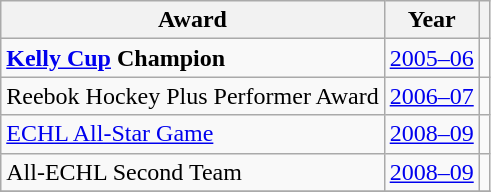<table class="wikitable">
<tr>
<th>Award</th>
<th>Year</th>
<th></th>
</tr>
<tr>
<td><strong><a href='#'>Kelly Cup</a> Champion</strong></td>
<td><a href='#'>2005–06</a></td>
<td></td>
</tr>
<tr>
<td>Reebok Hockey Plus Performer Award</td>
<td><a href='#'>2006–07</a></td>
<td></td>
</tr>
<tr>
<td><a href='#'>ECHL All-Star Game</a></td>
<td><a href='#'>2008–09</a></td>
<td></td>
</tr>
<tr>
<td>All-ECHL Second Team</td>
<td><a href='#'>2008–09</a></td>
<td></td>
</tr>
<tr>
</tr>
</table>
